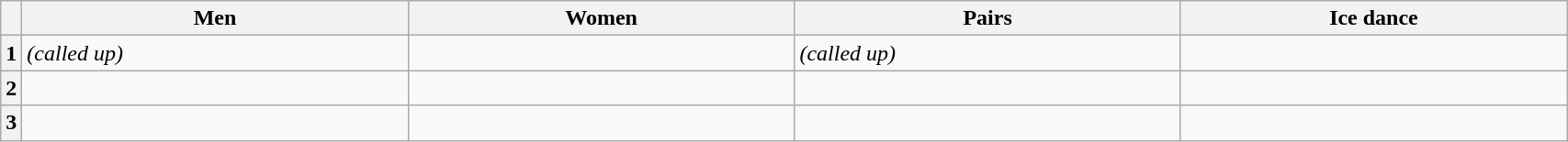<table class="wikitable unsortable" style="text-align:left; width:90%">
<tr>
<th scope="col"></th>
<th scope="col" style="width:25%">Men</th>
<th scope="col" style="width:25%">Women</th>
<th scope="col" style="width:25%">Pairs</th>
<th scope="col" style="width:25%">Ice dance</th>
</tr>
<tr>
<th scope="row">1</th>
<td> <em>(called up)</em></td>
<td></td>
<td> <em>(called up)</em></td>
<td></td>
</tr>
<tr>
<th scope="row">2</th>
<td></td>
<td></td>
<td></td>
<td></td>
</tr>
<tr>
<th scope="row">3</th>
<td></td>
<td></td>
<td></td>
<td></td>
</tr>
</table>
